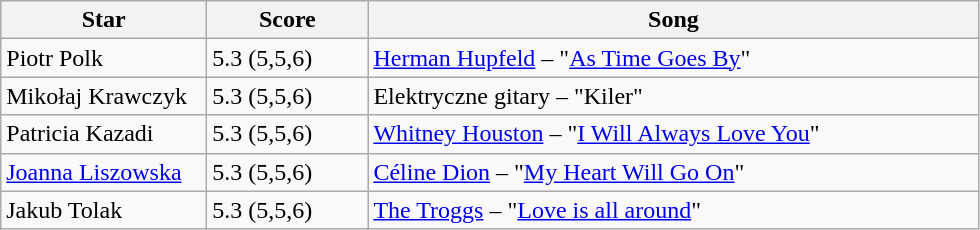<table class="wikitable">
<tr>
<th style="width:130px;">Star</th>
<th style="width:100px;">Score</th>
<th style="width:400px;">Song</th>
</tr>
<tr>
<td>Piotr Polk</td>
<td>5.3 (5,5,6)</td>
<td><a href='#'>Herman Hupfeld</a> – "<a href='#'>As Time Goes By</a>"</td>
</tr>
<tr>
<td>Mikołaj Krawczyk</td>
<td>5.3 (5,5,6)</td>
<td>Elektryczne gitary – "Kiler"</td>
</tr>
<tr>
<td>Patricia Kazadi</td>
<td>5.3 (5,5,6)</td>
<td><a href='#'>Whitney Houston</a> – "<a href='#'>I Will Always Love You</a>"</td>
</tr>
<tr>
<td><a href='#'>Joanna Liszowska</a></td>
<td>5.3 (5,5,6)</td>
<td><a href='#'>Céline Dion</a> – "<a href='#'>My Heart Will Go On</a>"</td>
</tr>
<tr>
<td>Jakub Tolak</td>
<td>5.3 (5,5,6)</td>
<td><a href='#'>The Troggs</a> – "<a href='#'>Love is all around</a>"</td>
</tr>
</table>
